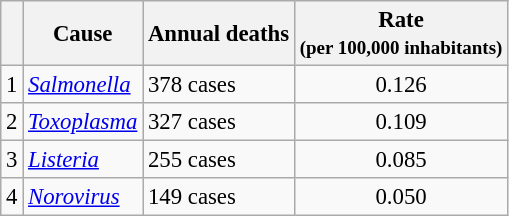<table class="wikitable" style="font-size:95%;">
<tr>
<th></th>
<th>Cause</th>
<th>Annual deaths</th>
<th>Rate<br><small>(per 100,000 inhabitants)</small></th>
</tr>
<tr>
<td>1</td>
<td><em><a href='#'>Salmonella</a></em></td>
<td>378 cases</td>
<td align="center">0.126</td>
</tr>
<tr>
<td>2</td>
<td><em><a href='#'>Toxoplasma</a></em></td>
<td>327 cases</td>
<td align="center">0.109</td>
</tr>
<tr>
<td>3</td>
<td><em><a href='#'>Listeria</a></em></td>
<td>255 cases</td>
<td align="center">0.085</td>
</tr>
<tr>
<td>4</td>
<td><em><a href='#'>Norovirus</a></em></td>
<td>149 cases</td>
<td align="center">0.050</td>
</tr>
</table>
